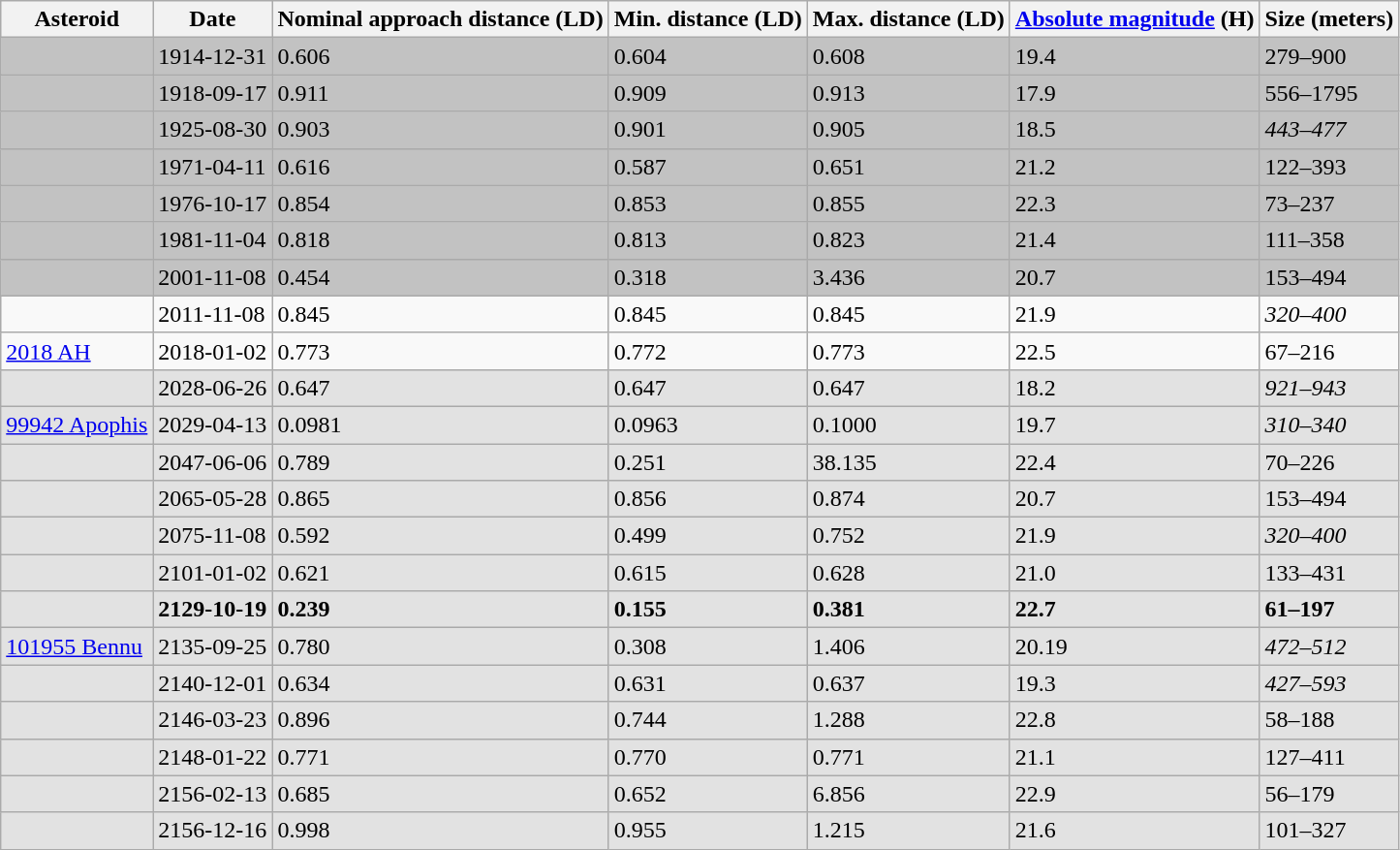<table class="wikitable collapsible collapsed sortable">
<tr>
<th>Asteroid</th>
<th>Date</th>
<th>Nominal approach distance (LD)</th>
<th>Min. distance (LD)</th>
<th>Max. distance (LD)</th>
<th><a href='#'>Absolute magnitude</a> (H)</th>
<th>Size (meters)</th>
</tr>
<tr bgcolor=#c2c2c2>
<td></td>
<td>1914-12-31</td>
<td>0.606</td>
<td>0.604</td>
<td>0.608</td>
<td>19.4</td>
<td>279–900</td>
</tr>
<tr bgcolor=#c2c2c2>
<td></td>
<td>1918-09-17</td>
<td>0.911</td>
<td>0.909</td>
<td>0.913</td>
<td>17.9</td>
<td>556–1795</td>
</tr>
<tr bgcolor=#c2c2c2>
<td></td>
<td>1925-08-30</td>
<td>0.903</td>
<td>0.901</td>
<td>0.905</td>
<td>18.5</td>
<td><em>443–477</em></td>
</tr>
<tr bgcolor=#c2c2c2>
<td></td>
<td>1971-04-11</td>
<td>0.616</td>
<td>0.587</td>
<td>0.651</td>
<td>21.2</td>
<td>122–393</td>
</tr>
<tr bgcolor=#c2c2c2>
<td></td>
<td>1976-10-17</td>
<td>0.854</td>
<td>0.853</td>
<td>0.855</td>
<td>22.3</td>
<td>73–237</td>
</tr>
<tr bgcolor=#c2c2c2>
<td></td>
<td>1981-11-04</td>
<td>0.818</td>
<td>0.813</td>
<td>0.823</td>
<td>21.4</td>
<td>111–358</td>
</tr>
<tr bgcolor=#c2c2c2>
<td></td>
<td>2001-11-08</td>
<td>0.454</td>
<td>0.318</td>
<td>3.436</td>
<td>20.7</td>
<td>153–494</td>
</tr>
<tr>
<td></td>
<td>2011-11-08</td>
<td>0.845</td>
<td>0.845</td>
<td>0.845</td>
<td>21.9</td>
<td><em>320–400</em></td>
</tr>
<tr>
<td><a href='#'>2018 AH</a></td>
<td>2018-01-02</td>
<td>0.773</td>
<td>0.772</td>
<td>0.773</td>
<td>22.5</td>
<td>67–216</td>
</tr>
<tr bgcolor=#e2e2e2>
<td></td>
<td>2028-06-26</td>
<td>0.647</td>
<td>0.647</td>
<td>0.647</td>
<td>18.2</td>
<td><em>921–943</em></td>
</tr>
<tr bgcolor=#e2e2e2>
<td><a href='#'>99942 Apophis</a></td>
<td>2029-04-13</td>
<td>0.0981</td>
<td>0.0963</td>
<td>0.1000</td>
<td>19.7</td>
<td><em>310–340</em></td>
</tr>
<tr bgcolor=#e2e2e2>
<td></td>
<td>2047-06-06</td>
<td>0.789</td>
<td>0.251</td>
<td>38.135</td>
<td>22.4</td>
<td>70–226</td>
</tr>
<tr bgcolor=#e2e2e2>
<td></td>
<td>2065-05-28</td>
<td>0.865</td>
<td>0.856</td>
<td>0.874</td>
<td>20.7</td>
<td>153–494</td>
</tr>
<tr bgcolor=#e2e2e2>
<td></td>
<td>2075-11-08</td>
<td>0.592</td>
<td>0.499</td>
<td>0.752</td>
<td>21.9</td>
<td><em>320–400</em></td>
</tr>
<tr bgcolor=#e2e2e2>
<td></td>
<td>2101-01-02</td>
<td>0.621</td>
<td>0.615</td>
<td>0.628</td>
<td>21.0</td>
<td>133–431</td>
</tr>
<tr bgcolor=#e2e2e2>
<td><strong> </strong></td>
<td><strong>2129-10-19</strong></td>
<td><strong>0.239</strong></td>
<td><strong>0.155</strong></td>
<td><strong>0.381</strong></td>
<td><strong>22.7</strong></td>
<td><strong>61–197</strong></td>
</tr>
<tr bgcolor=#e2e2e2>
<td><a href='#'>101955 Bennu</a></td>
<td>2135-09-25</td>
<td>0.780</td>
<td>0.308</td>
<td>1.406</td>
<td>20.19</td>
<td><em>472–512</em></td>
</tr>
<tr bgcolor=#e2e2e2>
<td></td>
<td>2140-12-01</td>
<td>0.634</td>
<td>0.631</td>
<td>0.637</td>
<td>19.3</td>
<td><em>427–593</em></td>
</tr>
<tr bgcolor=#e2e2e2>
<td></td>
<td>2146-03-23</td>
<td>0.896</td>
<td>0.744</td>
<td>1.288</td>
<td>22.8</td>
<td>58–188</td>
</tr>
<tr bgcolor=#e2e2e2>
<td></td>
<td>2148-01-22</td>
<td>0.771</td>
<td>0.770</td>
<td>0.771</td>
<td>21.1</td>
<td>127–411</td>
</tr>
<tr bgcolor=#e2e2e2>
<td></td>
<td>2156-02-13</td>
<td>0.685</td>
<td>0.652</td>
<td>6.856</td>
<td>22.9</td>
<td>56–179</td>
</tr>
<tr bgcolor=#e2e2e2>
<td></td>
<td>2156-12-16</td>
<td>0.998</td>
<td>0.955</td>
<td>1.215</td>
<td>21.6</td>
<td>101–327</td>
</tr>
</table>
